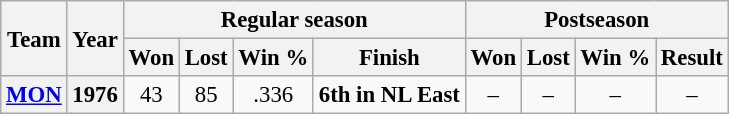<table class="wikitable" style="font-size: 95%; text-align:center;">
<tr>
<th rowspan="2">Team</th>
<th rowspan="2">Year</th>
<th colspan="4">Regular season</th>
<th colspan="4">Postseason</th>
</tr>
<tr>
<th>Won</th>
<th>Lost</th>
<th>Win %</th>
<th>Finish</th>
<th>Won</th>
<th>Lost</th>
<th>Win %</th>
<th>Result</th>
</tr>
<tr>
<th><a href='#'>MON</a></th>
<th>1976</th>
<td>43</td>
<td>85</td>
<td>.336</td>
<td><strong>6th in NL East</strong></td>
<td>–</td>
<td>–</td>
<td>–</td>
<td>–</td>
</tr>
</table>
